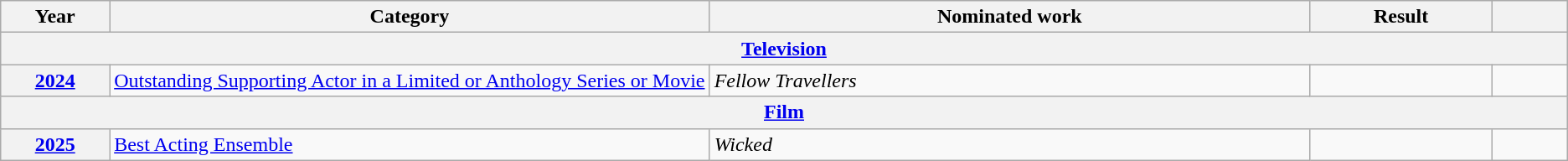<table class="wikitable sortable">
<tr>
<th width="1%">Year</th>
<th width="8%">Category</th>
<th width="8%">Nominated work</th>
<th width="2%">Result</th>
<th width="1%" class="unsortable"></th>
</tr>
<tr>
<th colspan="5"><a href='#'>Television</a></th>
</tr>
<tr>
<th style="text-align:center;"><a href='#'>2024</a></th>
<td><a href='#'>Outstanding Supporting Actor in a Limited or Anthology Series or Movie</a></td>
<td><em>Fellow Travellers</em></td>
<td></td>
<td style="text-align:center;"></td>
</tr>
<tr>
<th colspan="5"><a href='#'>Film</a></th>
</tr>
<tr>
<th><a href='#'>2025</a></th>
<td><a href='#'>Best Acting Ensemble</a></td>
<td><em>Wicked</em></td>
<td></td>
<td style="text-align:center;"></td>
</tr>
</table>
